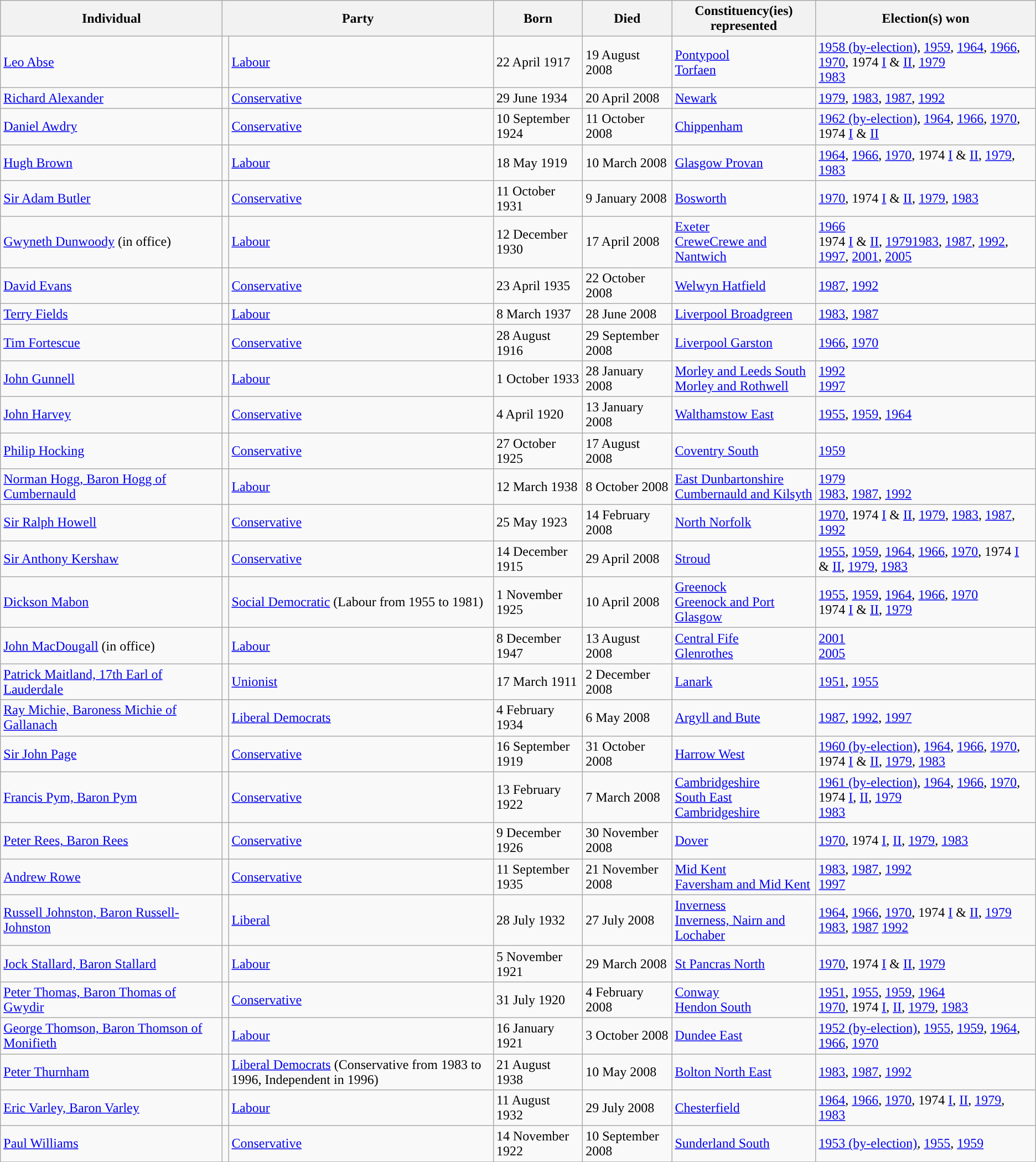<table class="wikitable sortable">
<tr>
<th width="260px">Individual</th>
<th colspan="2">Party</th>
<th>Born</th>
<th>Died</th>
<th>Constituency(ies) represented</th>
<th>Election(s) won</th>
</tr>
<tr>
<td><a href='#'>Leo Abse</a></td>
<td style="background-color: "></td>
<td><a href='#'>Labour</a></td>
<td>22 April 1917</td>
<td>19 August 2008</td>
<td><a href='#'>Pontypool</a><br><a href='#'>Torfaen</a></td>
<td><a href='#'>1958 (by-election)</a>, <a href='#'>1959</a>, <a href='#'>1964</a>, <a href='#'>1966</a>, <a href='#'>1970</a>, 1974 <a href='#'>I</a> & <a href='#'>II</a>, <a href='#'>1979</a><br><a href='#'>1983</a></td>
</tr>
<tr>
<td><a href='#'>Richard Alexander</a></td>
<td style="background-color: "></td>
<td><a href='#'>Conservative</a></td>
<td>29 June 1934</td>
<td>20 April 2008</td>
<td><a href='#'>Newark</a></td>
<td><a href='#'>1979</a>, <a href='#'>1983</a>, <a href='#'>1987</a>, <a href='#'>1992</a></td>
</tr>
<tr>
<td><a href='#'>Daniel Awdry</a></td>
<td style="background-color: "></td>
<td><a href='#'>Conservative</a></td>
<td>10 September 1924</td>
<td>11 October 2008</td>
<td><a href='#'>Chippenham</a></td>
<td><a href='#'>1962 (by-election)</a>, <a href='#'>1964</a>, <a href='#'>1966</a>, <a href='#'>1970</a>, 1974 <a href='#'>I</a> & <a href='#'>II</a></td>
</tr>
<tr>
<td><a href='#'>Hugh Brown</a></td>
<td style="background-color: "></td>
<td><a href='#'>Labour</a></td>
<td>18 May 1919</td>
<td>10 March 2008</td>
<td><a href='#'>Glasgow Provan</a></td>
<td><a href='#'>1964</a>, <a href='#'>1966</a>, <a href='#'>1970</a>, 1974 <a href='#'>I</a> & <a href='#'>II</a>, <a href='#'>1979</a>, <a href='#'>1983</a></td>
</tr>
<tr>
<td><a href='#'>Sir Adam Butler</a></td>
<td style="background-color: "></td>
<td><a href='#'>Conservative</a></td>
<td>11 October 1931</td>
<td>9 January 2008</td>
<td><a href='#'>Bosworth</a></td>
<td><a href='#'>1970</a>, 1974 <a href='#'>I</a> & <a href='#'>II</a>, <a href='#'>1979</a>, <a href='#'>1983</a></td>
</tr>
<tr>
<td><a href='#'>Gwyneth Dunwoody</a> (in office)</td>
<td style="background-color: "></td>
<td><a href='#'>Labour</a></td>
<td>12 December 1930</td>
<td>17 April 2008</td>
<td><a href='#'>Exeter</a><br><a href='#'>Crewe</a><a href='#'>Crewe and Nantwich</a></td>
<td><a href='#'>1966</a><br>1974 <a href='#'>I</a> & <a href='#'>II</a>, <a href='#'>1979</a><a href='#'>1983</a>, <a href='#'>1987</a>, <a href='#'>1992</a>, <a href='#'>1997</a>, <a href='#'>2001</a>, <a href='#'>2005</a></td>
</tr>
<tr>
<td><a href='#'>David Evans</a></td>
<td style="background-color: "></td>
<td><a href='#'>Conservative</a></td>
<td>23 April 1935</td>
<td>22 October 2008</td>
<td><a href='#'>Welwyn Hatfield</a></td>
<td><a href='#'>1987</a>, <a href='#'>1992</a></td>
</tr>
<tr>
<td><a href='#'>Terry Fields</a></td>
<td style="background-color: "></td>
<td><a href='#'>Labour</a></td>
<td>8 March 1937</td>
<td>28 June 2008</td>
<td><a href='#'>Liverpool Broadgreen</a></td>
<td><a href='#'>1983</a>, <a href='#'>1987</a></td>
</tr>
<tr>
<td><a href='#'>Tim Fortescue</a></td>
<td style="background-color: "></td>
<td><a href='#'>Conservative</a></td>
<td>28 August 1916</td>
<td>29 September 2008</td>
<td><a href='#'>Liverpool Garston</a></td>
<td><a href='#'>1966</a>, <a href='#'>1970</a></td>
</tr>
<tr>
<td><a href='#'>John Gunnell</a></td>
<td style="background-color: "></td>
<td><a href='#'>Labour</a></td>
<td>1 October 1933</td>
<td>28 January 2008</td>
<td><a href='#'>Morley and Leeds South</a><br><a href='#'>Morley and Rothwell</a></td>
<td><a href='#'>1992</a><br><a href='#'>1997</a></td>
</tr>
<tr>
<td><a href='#'>John Harvey</a></td>
<td style="background-color: "></td>
<td><a href='#'>Conservative</a></td>
<td>4 April 1920</td>
<td>13 January 2008</td>
<td><a href='#'>Walthamstow East</a></td>
<td><a href='#'>1955</a>, <a href='#'>1959</a>, <a href='#'>1964</a></td>
</tr>
<tr>
<td><a href='#'>Philip Hocking</a></td>
<td style="background-color: "></td>
<td><a href='#'>Conservative</a></td>
<td>27 October 1925</td>
<td>17 August 2008</td>
<td><a href='#'>Coventry South</a></td>
<td><a href='#'>1959</a></td>
</tr>
<tr>
<td><a href='#'>Norman Hogg, Baron Hogg of Cumbernauld</a></td>
<td style="background-color: "></td>
<td><a href='#'>Labour</a></td>
<td>12 March 1938</td>
<td>8 October 2008</td>
<td><a href='#'>East Dunbartonshire</a><br><a href='#'>Cumbernauld and Kilsyth</a></td>
<td><a href='#'>1979</a><br><a href='#'>1983</a>, <a href='#'>1987</a>, <a href='#'>1992</a></td>
</tr>
<tr>
<td><a href='#'>Sir Ralph Howell</a></td>
<td style="background-color: "></td>
<td><a href='#'>Conservative</a></td>
<td>25 May 1923</td>
<td>14 February 2008</td>
<td><a href='#'>North Norfolk</a></td>
<td><a href='#'>1970</a>, 1974 <a href='#'>I</a> & <a href='#'>II</a>, <a href='#'>1979</a>, <a href='#'>1983</a>, <a href='#'>1987</a>, <a href='#'>1992</a></td>
</tr>
<tr>
<td><a href='#'>Sir Anthony Kershaw</a></td>
<td style="background-color: "></td>
<td><a href='#'>Conservative</a></td>
<td>14 December 1915</td>
<td>29 April 2008</td>
<td><a href='#'>Stroud</a></td>
<td><a href='#'>1955</a>, <a href='#'>1959</a>, <a href='#'>1964</a>, <a href='#'>1966</a>, <a href='#'>1970</a>, 1974 <a href='#'>I</a> & <a href='#'>II</a>, <a href='#'>1979</a>, <a href='#'>1983</a></td>
</tr>
<tr>
<td><a href='#'>Dickson Mabon</a></td>
<td style="background-color: "></td>
<td><a href='#'>Social Democratic</a> (Labour from 1955 to 1981)</td>
<td>1 November 1925</td>
<td>10 April 2008</td>
<td><a href='#'>Greenock</a><br><a href='#'>Greenock and Port Glasgow</a></td>
<td><a href='#'>1955</a>, <a href='#'>1959</a>, <a href='#'>1964</a>, <a href='#'>1966</a>, <a href='#'>1970</a><br>1974 <a href='#'>I</a> & <a href='#'>II</a>, <a href='#'>1979</a></td>
</tr>
<tr>
<td><a href='#'>John MacDougall</a> (in office)</td>
<td style="background-color: "></td>
<td><a href='#'>Labour</a></td>
<td>8 December 1947</td>
<td>13 August 2008</td>
<td><a href='#'>Central Fife</a><br><a href='#'>Glenrothes</a></td>
<td><a href='#'>2001</a><br><a href='#'>2005</a></td>
</tr>
<tr>
<td><a href='#'>Patrick Maitland, 17th Earl of Lauderdale</a></td>
<td style="background-color: "></td>
<td><a href='#'>Unionist</a></td>
<td>17 March 1911</td>
<td>2 December 2008</td>
<td><a href='#'>Lanark</a></td>
<td><a href='#'>1951</a>, <a href='#'>1955</a></td>
</tr>
<tr>
<td><a href='#'>Ray Michie, Baroness Michie of Gallanach</a></td>
<td style="background-color: "></td>
<td><a href='#'>Liberal Democrats</a></td>
<td>4 February 1934</td>
<td>6 May 2008</td>
<td><a href='#'>Argyll and Bute</a></td>
<td><a href='#'>1987</a>, <a href='#'>1992</a>, <a href='#'>1997</a></td>
</tr>
<tr>
<td><a href='#'>Sir John Page</a></td>
<td style="background-color: "></td>
<td><a href='#'>Conservative</a></td>
<td>16 September 1919</td>
<td>31 October 2008</td>
<td><a href='#'>Harrow West</a></td>
<td><a href='#'>1960 (by-election)</a>, <a href='#'>1964</a>, <a href='#'>1966</a>, <a href='#'>1970</a>, 1974 <a href='#'>I</a> & <a href='#'>II</a>, <a href='#'>1979</a>, <a href='#'>1983</a></td>
</tr>
<tr>
<td><a href='#'>Francis Pym, Baron Pym</a></td>
<td style="background-color: "></td>
<td><a href='#'>Conservative</a></td>
<td>13 February 1922</td>
<td>7 March 2008</td>
<td><a href='#'>Cambridgeshire</a><br><a href='#'>South East Cambridgeshire</a></td>
<td><a href='#'>1961 (by-election)</a>, <a href='#'>1964</a>, <a href='#'>1966</a>, <a href='#'>1970</a>, 1974 <a href='#'>I</a>, <a href='#'>II</a>, <a href='#'>1979</a><br><a href='#'>1983</a></td>
</tr>
<tr>
<td><a href='#'>Peter Rees, Baron Rees</a></td>
<td style="background-color: "></td>
<td><a href='#'>Conservative</a></td>
<td>9 December 1926</td>
<td>30 November 2008</td>
<td><a href='#'>Dover</a></td>
<td><a href='#'>1970</a>, 1974 <a href='#'>I</a>, <a href='#'>II</a>, <a href='#'>1979</a>, <a href='#'>1983</a></td>
</tr>
<tr>
<td><a href='#'>Andrew Rowe</a></td>
<td style="background-color: "></td>
<td><a href='#'>Conservative</a></td>
<td>11 September 1935</td>
<td>21 November 2008</td>
<td><a href='#'>Mid Kent</a><br><a href='#'>Faversham and Mid Kent</a></td>
<td><a href='#'>1983</a>, <a href='#'>1987</a>, <a href='#'>1992</a><br><a href='#'>1997</a></td>
</tr>
<tr>
<td><a href='#'>Russell Johnston, Baron Russell-Johnston</a></td>
<td style="background-color: "></td>
<td><a href='#'>Liberal</a></td>
<td>28 July 1932</td>
<td>27 July 2008</td>
<td><a href='#'>Inverness</a><br><a href='#'>Inverness, Nairn and Lochaber</a></td>
<td><a href='#'>1964</a>, <a href='#'>1966</a>, <a href='#'>1970</a>, 1974 <a href='#'>I</a> & <a href='#'>II</a>, <a href='#'>1979</a><br><a href='#'>1983</a>, <a href='#'>1987</a> <a href='#'>1992</a></td>
</tr>
<tr>
<td><a href='#'>Jock Stallard, Baron Stallard</a></td>
<td style="background-color: "></td>
<td><a href='#'>Labour</a></td>
<td>5 November 1921</td>
<td>29 March 2008</td>
<td><a href='#'>St Pancras North</a></td>
<td><a href='#'>1970</a>, 1974 <a href='#'>I</a> & <a href='#'>II</a>, <a href='#'>1979</a></td>
</tr>
<tr>
<td><a href='#'>Peter Thomas, Baron Thomas of Gwydir</a></td>
<td style="background-color: "></td>
<td><a href='#'>Conservative</a></td>
<td>31 July 1920</td>
<td>4 February 2008</td>
<td><a href='#'>Conway</a><br><a href='#'>Hendon South</a></td>
<td><a href='#'>1951</a>, <a href='#'>1955</a>, <a href='#'>1959</a>, <a href='#'>1964</a><br><a href='#'>1970</a>, 1974 <a href='#'>I</a>, <a href='#'>II</a>, <a href='#'>1979</a>, <a href='#'>1983</a></td>
</tr>
<tr>
<td><a href='#'>George Thomson, Baron Thomson of Monifieth</a></td>
<td style="background-color: "></td>
<td><a href='#'>Labour</a></td>
<td>16 January 1921</td>
<td>3 October 2008</td>
<td><a href='#'>Dundee East</a></td>
<td><a href='#'>1952 (by-election)</a>, <a href='#'>1955</a>, <a href='#'>1959</a>, <a href='#'>1964</a>, <a href='#'>1966</a>, <a href='#'>1970</a></td>
</tr>
<tr>
<td><a href='#'>Peter Thurnham</a></td>
<td style="background-color: "></td>
<td><a href='#'>Liberal Democrats</a> (Conservative from 1983 to 1996, Independent in 1996)</td>
<td>21 August 1938</td>
<td>10 May 2008</td>
<td><a href='#'>Bolton North East</a></td>
<td><a href='#'>1983</a>, <a href='#'>1987</a>, <a href='#'>1992</a></td>
</tr>
<tr>
<td><a href='#'>Eric Varley, Baron Varley</a></td>
<td style="background-color: "></td>
<td><a href='#'>Labour</a></td>
<td>11 August 1932</td>
<td>29 July 2008</td>
<td><a href='#'>Chesterfield</a></td>
<td><a href='#'>1964</a>, <a href='#'>1966</a>, <a href='#'>1970</a>, 1974 <a href='#'>I</a>, <a href='#'>II</a>, <a href='#'>1979</a>, <a href='#'>1983</a></td>
</tr>
<tr>
<td><a href='#'>Paul Williams</a></td>
<td style="background-color: "></td>
<td><a href='#'>Conservative</a></td>
<td>14 November 1922</td>
<td>10 September 2008</td>
<td><a href='#'>Sunderland South</a></td>
<td><a href='#'>1953 (by-election)</a>, <a href='#'>1955</a>, <a href='#'>1959</a></td>
</tr>
<tr>
</tr>
</table>
